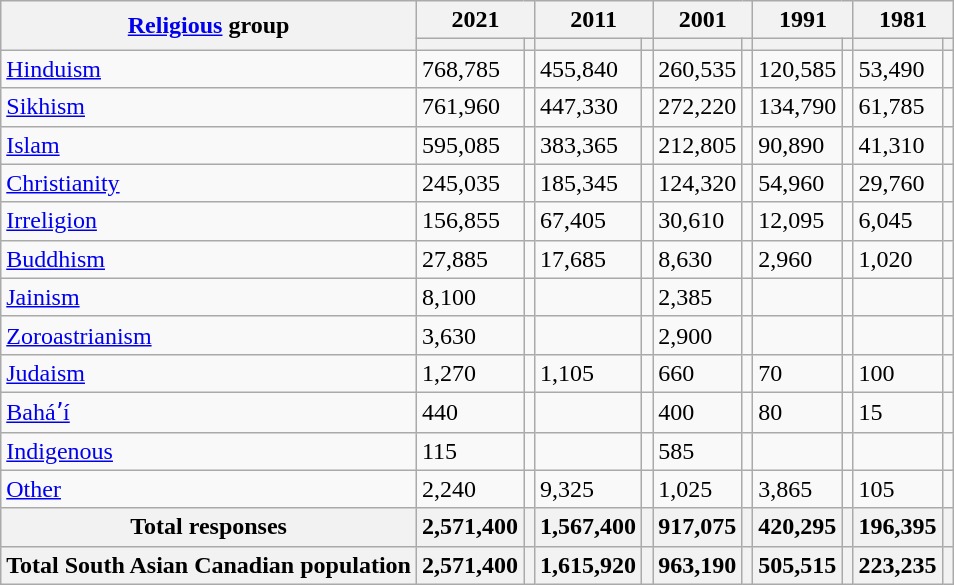<table class="wikitable collapsible sortable">
<tr>
<th rowspan="2"><a href='#'>Religious</a> group</th>
<th colspan="2">2021</th>
<th colspan="2">2011</th>
<th colspan="2">2001</th>
<th colspan="2">1991</th>
<th colspan="2">1981</th>
</tr>
<tr>
<th><a href='#'></a></th>
<th></th>
<th></th>
<th></th>
<th></th>
<th></th>
<th></th>
<th></th>
<th></th>
<th></th>
</tr>
<tr>
<td><a href='#'>Hinduism</a></td>
<td>768,785</td>
<td></td>
<td>455,840</td>
<td></td>
<td>260,535</td>
<td></td>
<td>120,585</td>
<td></td>
<td>53,490</td>
<td></td>
</tr>
<tr>
<td><a href='#'>Sikhism</a></td>
<td>761,960</td>
<td></td>
<td>447,330</td>
<td></td>
<td>272,220</td>
<td></td>
<td>134,790</td>
<td></td>
<td>61,785</td>
<td></td>
</tr>
<tr>
<td><a href='#'>Islam</a></td>
<td>595,085</td>
<td></td>
<td>383,365</td>
<td></td>
<td>212,805</td>
<td></td>
<td>90,890</td>
<td></td>
<td>41,310</td>
<td></td>
</tr>
<tr>
<td><a href='#'>Christianity</a></td>
<td>245,035</td>
<td></td>
<td>185,345</td>
<td></td>
<td>124,320</td>
<td></td>
<td>54,960</td>
<td></td>
<td>29,760</td>
<td></td>
</tr>
<tr>
<td><a href='#'>Irreligion</a></td>
<td>156,855</td>
<td></td>
<td>67,405</td>
<td></td>
<td>30,610</td>
<td></td>
<td>12,095</td>
<td></td>
<td>6,045</td>
<td></td>
</tr>
<tr>
<td><a href='#'>Buddhism</a></td>
<td>27,885</td>
<td></td>
<td>17,685</td>
<td></td>
<td>8,630</td>
<td></td>
<td>2,960</td>
<td></td>
<td>1,020</td>
<td></td>
</tr>
<tr>
<td><a href='#'>Jainism</a></td>
<td>8,100</td>
<td></td>
<td></td>
<td></td>
<td>2,385</td>
<td></td>
<td></td>
<td></td>
<td></td>
<td></td>
</tr>
<tr>
<td><a href='#'>Zoroastrianism</a></td>
<td>3,630</td>
<td></td>
<td></td>
<td></td>
<td>2,900</td>
<td></td>
<td></td>
<td></td>
<td></td>
<td></td>
</tr>
<tr>
<td><a href='#'>Judaism</a></td>
<td>1,270</td>
<td></td>
<td>1,105</td>
<td></td>
<td>660</td>
<td></td>
<td>70</td>
<td></td>
<td>100</td>
<td></td>
</tr>
<tr>
<td><a href='#'>Baháʼí</a></td>
<td>440</td>
<td></td>
<td></td>
<td></td>
<td>400</td>
<td></td>
<td>80</td>
<td></td>
<td>15</td>
<td></td>
</tr>
<tr>
<td><a href='#'>Indigenous</a></td>
<td>115</td>
<td></td>
<td></td>
<td></td>
<td>585</td>
<td></td>
<td></td>
<td></td>
<td></td>
<td></td>
</tr>
<tr>
<td><a href='#'>Other</a></td>
<td>2,240</td>
<td></td>
<td>9,325</td>
<td></td>
<td>1,025</td>
<td></td>
<td>3,865</td>
<td></td>
<td>105</td>
<td></td>
</tr>
<tr>
<th>Total responses</th>
<th>2,571,400</th>
<th></th>
<th>1,567,400</th>
<th></th>
<th>917,075</th>
<th></th>
<th>420,295</th>
<th></th>
<th>196,395</th>
<th></th>
</tr>
<tr>
<th>Total South Asian Canadian population</th>
<th>2,571,400</th>
<th></th>
<th>1,615,920</th>
<th></th>
<th>963,190</th>
<th></th>
<th>505,515</th>
<th></th>
<th>223,235</th>
<th></th>
</tr>
</table>
